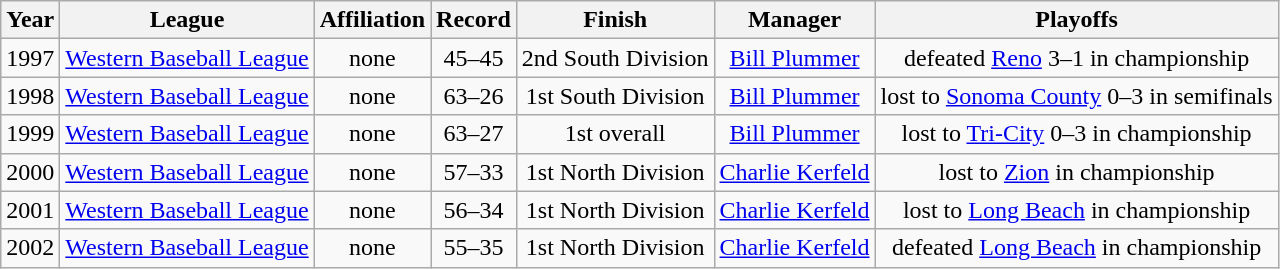<table class="wikitable">
<tr>
<th>Year</th>
<th>League</th>
<th>Affiliation</th>
<th>Record</th>
<th>Finish</th>
<th>Manager</th>
<th>Playoffs</th>
</tr>
<tr align=center>
<td>1997</td>
<td><a href='#'>Western Baseball League</a></td>
<td>none</td>
<td>45–45</td>
<td>2nd South Division</td>
<td><a href='#'>Bill Plummer</a></td>
<td>defeated <a href='#'>Reno</a> 3–1 in championship</td>
</tr>
<tr align=center>
<td>1998</td>
<td><a href='#'>Western Baseball League</a></td>
<td>none</td>
<td>63–26</td>
<td>1st South Division</td>
<td><a href='#'>Bill Plummer</a></td>
<td>lost to <a href='#'>Sonoma County</a> 0–3 in semifinals</td>
</tr>
<tr align=center>
<td>1999</td>
<td><a href='#'>Western Baseball League</a></td>
<td>none</td>
<td>63–27</td>
<td>1st overall</td>
<td><a href='#'>Bill Plummer</a></td>
<td>lost to <a href='#'>Tri-City</a> 0–3 in championship</td>
</tr>
<tr align=center>
<td>2000</td>
<td><a href='#'>Western Baseball League</a></td>
<td>none</td>
<td>57–33</td>
<td>1st North Division</td>
<td><a href='#'>Charlie Kerfeld</a></td>
<td>lost to <a href='#'>Zion</a> in championship</td>
</tr>
<tr align=center>
<td>2001</td>
<td><a href='#'>Western Baseball League</a></td>
<td>none</td>
<td>56–34</td>
<td>1st North Division</td>
<td><a href='#'>Charlie Kerfeld</a></td>
<td>lost to <a href='#'>Long Beach</a> in championship</td>
</tr>
<tr align=center>
<td>2002</td>
<td><a href='#'>Western Baseball League</a></td>
<td>none</td>
<td>55–35</td>
<td>1st North Division</td>
<td><a href='#'>Charlie Kerfeld</a></td>
<td>defeated <a href='#'>Long Beach</a> in championship</td>
</tr>
</table>
